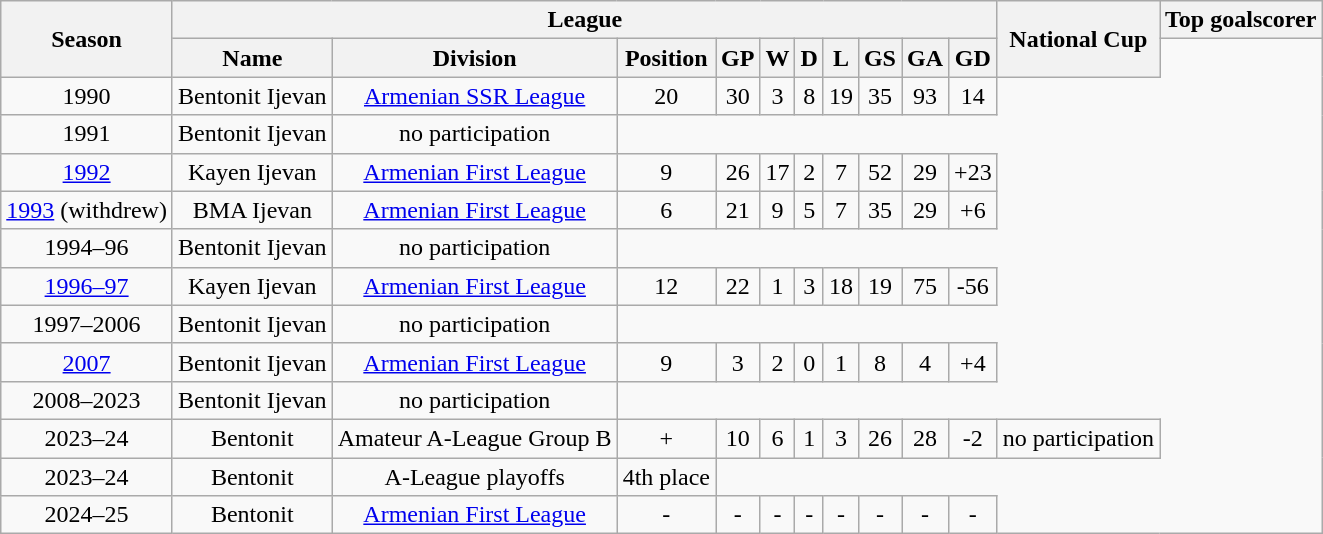<table class="wikitable" style="text-align: center;">
<tr>
<th rowspan="2">Season</th>
<th colspan="10">League</th>
<th rowspan="2">National Cup</th>
<th colspan="2">Top goalscorer</th>
</tr>
<tr>
<th>Name</th>
<th>Division</th>
<th>Position</th>
<th>GP</th>
<th>W</th>
<th>D</th>
<th>L</th>
<th>GS</th>
<th>GA</th>
<th>GD</th>
</tr>
<tr>
<td>1990</td>
<td>Bentonit Ijevan</td>
<td><a href='#'>Armenian SSR League</a></td>
<td>20</td>
<td>30</td>
<td>3</td>
<td>8</td>
<td>19</td>
<td>35</td>
<td>93</td>
<td>14</td>
</tr>
<tr>
<td>1991</td>
<td>Bentonit Ijevan</td>
<td>no participation</td>
</tr>
<tr>
<td><a href='#'>1992</a></td>
<td>Kayen Ijevan</td>
<td><a href='#'>Armenian First League</a></td>
<td>9</td>
<td>26</td>
<td>17</td>
<td>2</td>
<td>7</td>
<td>52</td>
<td>29</td>
<td>+23</td>
</tr>
<tr>
<td><a href='#'>1993</a> (withdrew)</td>
<td>BMA Ijevan</td>
<td><a href='#'>Armenian First League</a></td>
<td>6</td>
<td>21</td>
<td>9</td>
<td>5</td>
<td>7</td>
<td>35</td>
<td>29</td>
<td>+6</td>
</tr>
<tr>
<td>1994–96</td>
<td>Bentonit Ijevan</td>
<td>no participation</td>
</tr>
<tr>
<td><a href='#'>1996–97</a></td>
<td>Kayen Ijevan</td>
<td><a href='#'>Armenian First League</a></td>
<td>12</td>
<td>22</td>
<td>1</td>
<td>3</td>
<td>18</td>
<td>19</td>
<td>75</td>
<td>-56</td>
</tr>
<tr>
<td>1997–2006</td>
<td>Bentonit Ijevan</td>
<td>no participation</td>
</tr>
<tr>
<td><a href='#'>2007</a></td>
<td>Bentonit Ijevan</td>
<td><a href='#'>Armenian First League</a></td>
<td>9</td>
<td>3</td>
<td>2</td>
<td>0</td>
<td>1</td>
<td>8</td>
<td>4</td>
<td>+4</td>
</tr>
<tr>
<td>2008–2023</td>
<td>Bentonit Ijevan</td>
<td>no participation</td>
</tr>
<tr>
<td>2023–24</td>
<td>Bentonit</td>
<td>Amateur A-League Group B</td>
<td>+</td>
<td>10</td>
<td>6</td>
<td>1</td>
<td>3</td>
<td>26</td>
<td>28</td>
<td>-2</td>
<td>no participation</td>
</tr>
<tr>
<td>2023–24</td>
<td>Bentonit</td>
<td>A-League playoffs</td>
<td>4th place</td>
</tr>
<tr>
<td>2024–25</td>
<td>Bentonit</td>
<td><a href='#'>Armenian First League</a></td>
<td>-</td>
<td>-</td>
<td>-</td>
<td>-</td>
<td>-</td>
<td>-</td>
<td>-</td>
<td>-</td>
</tr>
</table>
